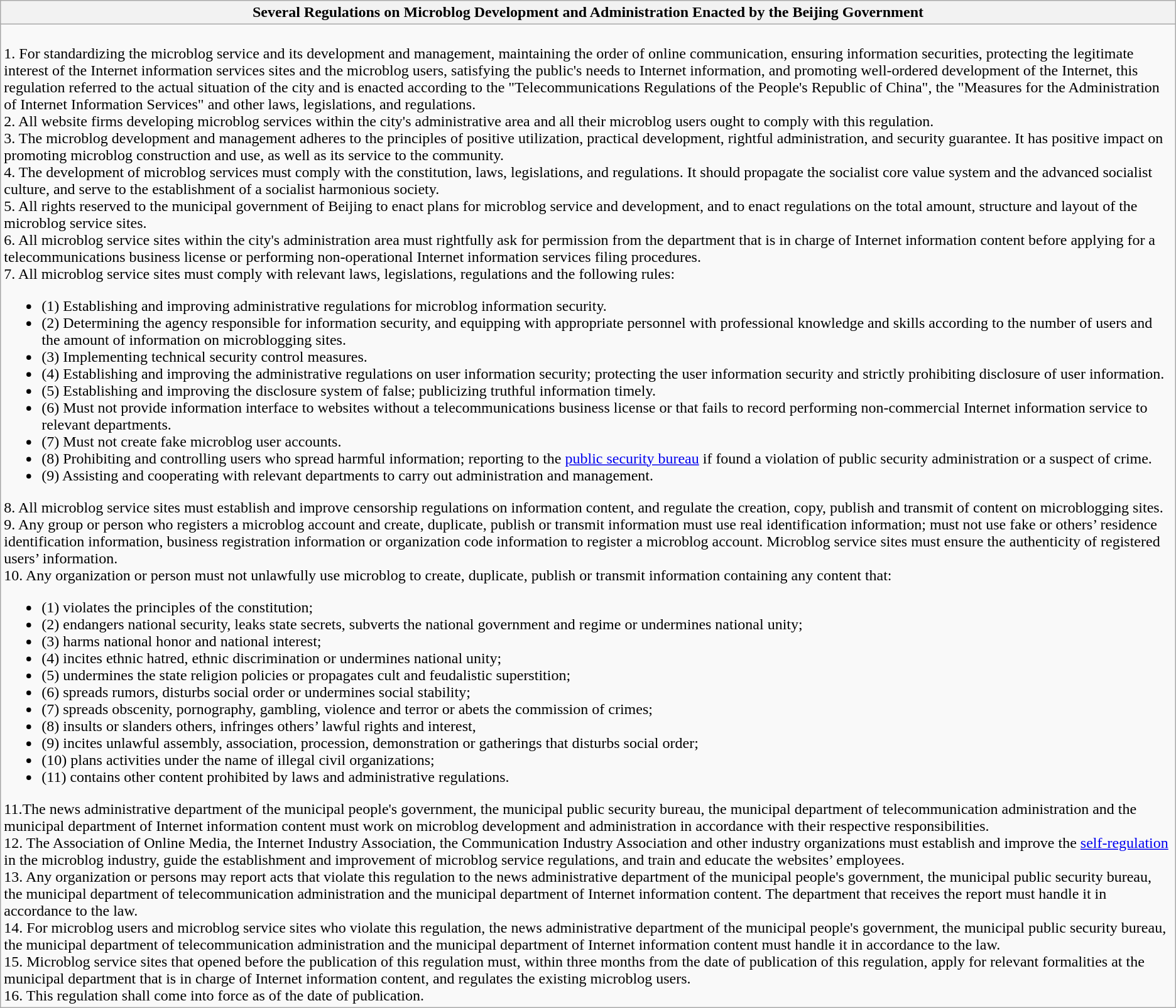<table class="wikitable collapsible collapsed">
<tr>
<th>Several Regulations on Microblog Development and Administration Enacted by the Beijing Government</th>
</tr>
<tr>
<td><br>1. For standardizing the microblog service and its development and management, maintaining the order of online communication, ensuring information securities, protecting the legitimate interest of the Internet information services sites and the microblog users, satisfying the public's needs to Internet information, and promoting well-ordered development of the Internet, this regulation referred to the actual situation of the city and is enacted according to the "Telecommunications Regulations of the People's Republic of China", the "Measures for the Administration of Internet Information Services" and other laws, legislations, and regulations.<br>2. All website firms developing microblog services within the city's administrative area and all their microblog users ought to comply with this regulation.<br>3. The microblog development and management adheres to the principles of positive utilization, practical development, rightful administration, and security guarantee. It has positive impact on promoting microblog construction and use, as well as its service to the community.<br>4. The development of microblog services must comply with the constitution, laws, legislations, and regulations. It should propagate the socialist core value system and the advanced socialist culture, and serve to the establishment of a socialist harmonious society.<br>5. All rights reserved to the municipal government of Beijing to enact plans for microblog service and development, and to enact regulations on the total amount, structure and layout of the microblog service sites.<br>6. All microblog service sites within the city's administration area must rightfully ask for permission from the department that is in charge of Internet information content before applying for a telecommunications business license or performing non-operational Internet information services filing procedures.<br>7. All microblog service sites must comply with relevant laws, legislations, regulations and the following rules:<ul><li>(1) Establishing and improving administrative regulations for microblog information security.</li><li>(2) Determining the agency responsible for information security, and equipping with appropriate personnel with professional knowledge and skills according to the number of users and the amount of information on microblogging sites.</li><li>(3) Implementing technical security control measures.</li><li>(4) Establishing and improving the administrative regulations on user information security; protecting the user information security and strictly prohibiting disclosure of user information.</li><li>(5) Establishing and improving the disclosure system of false; publicizing truthful information timely.</li><li>(6) Must not provide information interface to websites without a telecommunications business license or that fails to record performing non-commercial Internet information service to relevant departments.</li><li>(7) Must not create fake microblog user accounts.</li><li>(8) Prohibiting and controlling users who spread harmful information; reporting to the <a href='#'>public security bureau</a> if found a violation of public security administration or a suspect of crime.</li><li>(9) Assisting and cooperating with relevant departments to carry out administration and management.</li></ul>8. All microblog service sites must establish and improve censorship regulations on information content, and regulate the creation, copy, publish and transmit of content on microblogging sites.<br>9. Any group or person who registers a microblog account and create, duplicate, publish or transmit information must use real identification information; must not use fake or others’ residence identification information, business registration information or organization code information to register a microblog account.
Microblog service sites must ensure the authenticity of registered users’ information.<br>10. Any organization or person must not unlawfully use microblog to create, duplicate, publish or transmit information containing any content that:<ul><li>(1) violates the principles of the constitution;</li><li>(2) endangers national security, leaks state secrets, subverts the national government and regime or undermines national unity;</li><li>(3) harms national honor and national interest;</li><li>(4) incites ethnic hatred, ethnic discrimination or undermines national unity;</li><li>(5) undermines the state religion policies or propagates cult and feudalistic superstition;</li><li>(6) spreads rumors, disturbs social order or undermines social stability;</li><li>(7) spreads obscenity, pornography, gambling, violence and terror or abets the commission of crimes;</li><li>(8) insults or slanders others, infringes others’ lawful rights and interest,</li><li>(9) incites unlawful assembly, association, procession, demonstration or gatherings that disturbs social order;</li><li>(10) plans activities under the name of illegal civil organizations;</li><li>(11) contains other content prohibited by laws and administrative regulations.</li></ul>11.The news administrative department of the municipal people's government, the municipal public security bureau, the municipal department of telecommunication administration and the municipal department of Internet information content must work on microblog development and administration in accordance with their respective responsibilities.<br>12. The Association of Online Media, the Internet Industry Association, the Communication Industry Association and other industry organizations must establish and improve the <a href='#'>self-regulation</a> in the microblog industry, guide the establishment and improvement of microblog service regulations, and train and educate the websites’ employees.<br>13. Any organization or persons may report acts that violate this regulation to the news administrative department of the municipal people's government, the municipal public security bureau, the municipal department of telecommunication administration and the municipal department of Internet information content. The department that receives the report must handle it in accordance to the law.<br>14. For microblog users and microblog service sites who violate this regulation, the news administrative department of the municipal people's government, the municipal public security bureau, the municipal department of telecommunication administration and the municipal department of Internet information content must handle it in accordance to the law.<br>15. Microblog service sites that opened before the publication of this regulation must, within three months from the date of publication of this regulation, apply for relevant formalities at the municipal department that is in charge of Internet information content, and regulates the existing microblog users.<br>16. This regulation shall come into force as of the date of publication.</td>
</tr>
</table>
